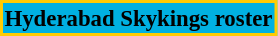<table class="toccolours" style="font-size: 95%;">
<tr>
<th colspan=10 style="background-color: #00B0E2; color: Black; border:2px solid #FFCB04; text-align: center;">Hyderabad Skykings roster</th>
</tr>
<tr>
<td style="font-size: 95%;vertical-align:top;"><br></td>
<td style="width: 25px;"></td>
<td style="font-size: 95%;vertical-align:top;"><br></td>
<td style="width: 25px;"></td>
<td style="font-size: 95%;vertical-align:top;"><br></td>
</tr>
</table>
